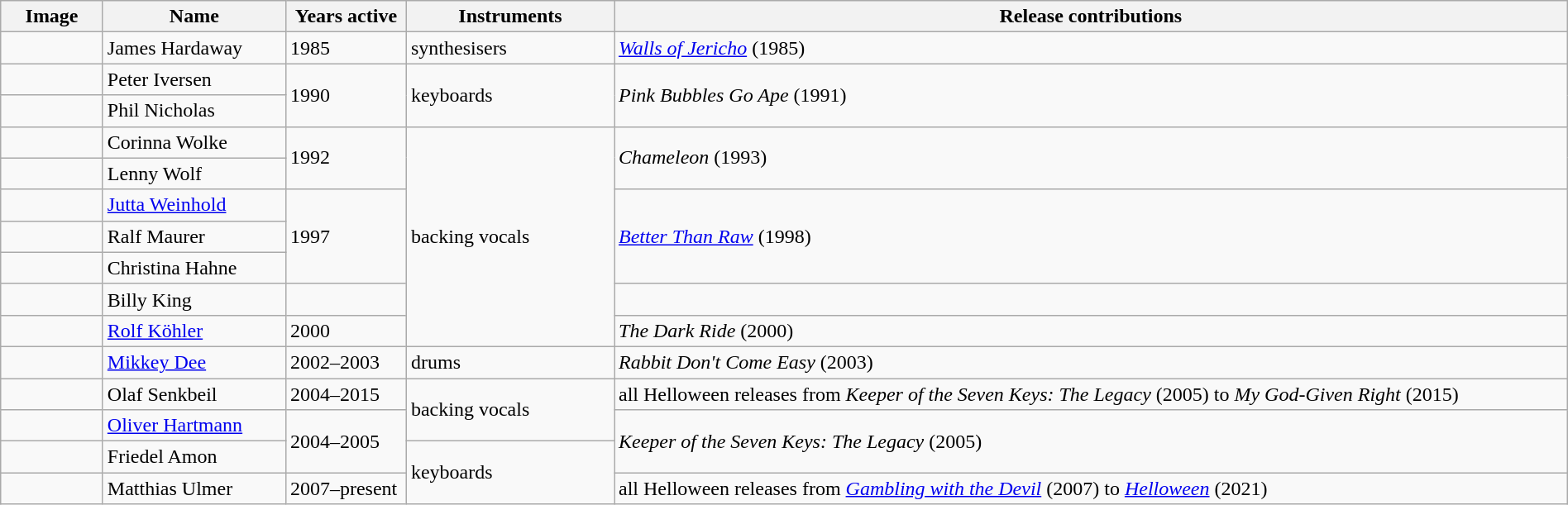<table class="wikitable" border="1" width=100%>
<tr>
<th width="75">Image</th>
<th width="140">Name</th>
<th width="90">Years active</th>
<th width="160">Instruments</th>
<th>Release contributions</th>
</tr>
<tr>
<td></td>
<td>James Hardaway</td>
<td>1985</td>
<td>synthesisers</td>
<td><em><a href='#'>Walls of Jericho</a></em> (1985)</td>
</tr>
<tr>
<td></td>
<td>Peter Iversen</td>
<td rowspan="2">1990</td>
<td rowspan="2">keyboards</td>
<td rowspan="2"><em>Pink Bubbles Go Ape</em> (1991)</td>
</tr>
<tr>
<td></td>
<td>Phil Nicholas</td>
</tr>
<tr>
<td></td>
<td>Corinna Wolke</td>
<td rowspan="2">1992</td>
<td rowspan="7">backing vocals</td>
<td rowspan="2"><em>Chameleon</em> (1993) </td>
</tr>
<tr>
<td></td>
<td>Lenny Wolf</td>
</tr>
<tr>
<td></td>
<td><a href='#'>Jutta Weinhold</a></td>
<td rowspan="3">1997</td>
<td rowspan="3"><em><a href='#'>Better Than Raw</a></em> (1998)</td>
</tr>
<tr>
<td></td>
<td>Ralf Maurer</td>
</tr>
<tr>
<td></td>
<td>Christina Hahne</td>
</tr>
<tr>
<td></td>
<td>Billy King</td>
<td></td>
<td></td>
</tr>
<tr>
<td></td>
<td><a href='#'>Rolf Köhler</a></td>
<td>2000 </td>
<td><em>The Dark Ride</em> (2000)</td>
</tr>
<tr>
<td></td>
<td><a href='#'>Mikkey Dee</a></td>
<td>2002–2003</td>
<td>drums</td>
<td><em>Rabbit Don't Come Easy</em> (2003)</td>
</tr>
<tr>
<td></td>
<td>Olaf Senkbeil</td>
<td>2004–2015</td>
<td rowspan="2">backing vocals</td>
<td>all Helloween releases from <em>Keeper of the Seven Keys: The Legacy</em> (2005) to <em>My God-Given Right</em> (2015)</td>
</tr>
<tr>
<td></td>
<td><a href='#'>Oliver Hartmann</a></td>
<td rowspan="2">2004–2005</td>
<td rowspan="2"><em>Keeper of the Seven Keys: The Legacy</em> (2005)</td>
</tr>
<tr>
<td></td>
<td>Friedel Amon</td>
<td rowspan="2">keyboards</td>
</tr>
<tr>
<td></td>
<td>Matthias Ulmer</td>
<td>2007–present</td>
<td>all Helloween releases from <em><a href='#'>Gambling with the Devil</a></em> (2007) to <em><a href='#'>Helloween</a></em> (2021)</td>
</tr>
</table>
